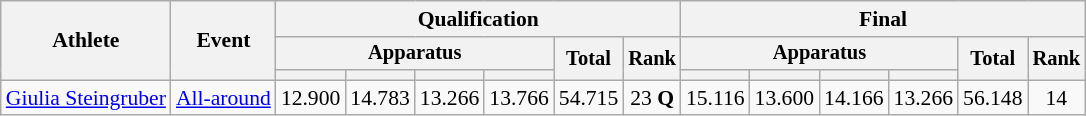<table class="wikitable" style="font-size:90%">
<tr>
<th rowspan=3>Athlete</th>
<th rowspan=3>Event</th>
<th colspan=6>Qualification</th>
<th colspan=6>Final</th>
</tr>
<tr style="font-size:95%">
<th colspan=4>Apparatus</th>
<th rowspan=2>Total</th>
<th rowspan=2>Rank</th>
<th colspan=4>Apparatus</th>
<th rowspan=2>Total</th>
<th rowspan=2>Rank</th>
</tr>
<tr style="font-size:95%">
<th></th>
<th></th>
<th></th>
<th></th>
<th></th>
<th></th>
<th></th>
<th></th>
</tr>
<tr align=center>
<td align=left><a href='#'>Giulia Steingruber</a></td>
<td align=left><a href='#'>All-around</a></td>
<td>12.900</td>
<td>14.783</td>
<td>13.266</td>
<td>13.766</td>
<td>54.715</td>
<td>23 <strong>Q</strong></td>
<td>15.116</td>
<td>13.600</td>
<td>14.166</td>
<td>13.266</td>
<td>56.148</td>
<td>14</td>
</tr>
</table>
